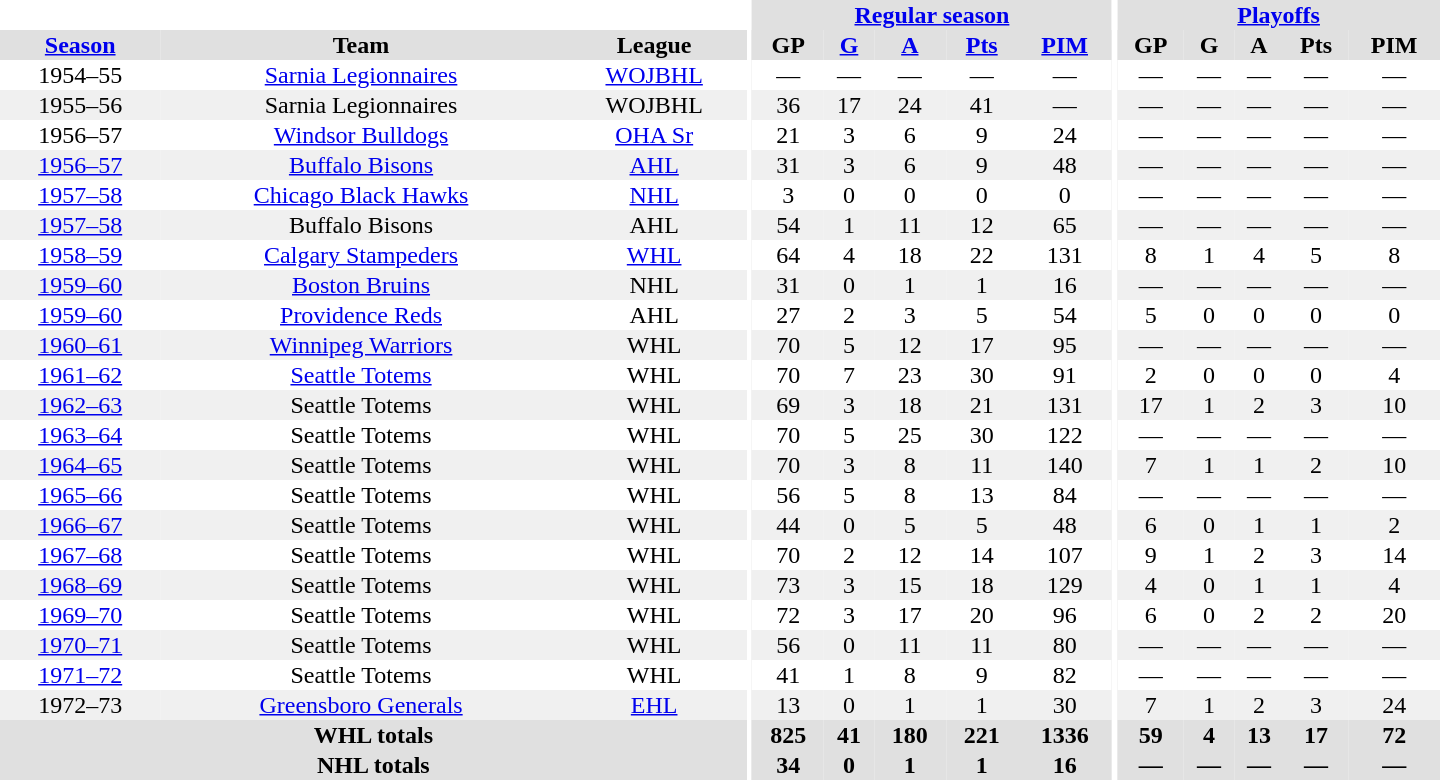<table border="0" cellpadding="1" cellspacing="0" style="text-align:center; width:60em">
<tr bgcolor="#e0e0e0">
<th colspan="3" bgcolor="#ffffff"></th>
<th rowspan="100" bgcolor="#ffffff"></th>
<th colspan="5"><a href='#'>Regular season</a></th>
<th rowspan="100" bgcolor="#ffffff"></th>
<th colspan="5"><a href='#'>Playoffs</a></th>
</tr>
<tr bgcolor="#e0e0e0">
<th><a href='#'>Season</a></th>
<th>Team</th>
<th>League</th>
<th>GP</th>
<th><a href='#'>G</a></th>
<th><a href='#'>A</a></th>
<th><a href='#'>Pts</a></th>
<th><a href='#'>PIM</a></th>
<th>GP</th>
<th>G</th>
<th>A</th>
<th>Pts</th>
<th>PIM</th>
</tr>
<tr>
<td>1954–55</td>
<td><a href='#'>Sarnia Legionnaires</a></td>
<td><a href='#'>WOJBHL</a></td>
<td>—</td>
<td>—</td>
<td>—</td>
<td>—</td>
<td>—</td>
<td>—</td>
<td>—</td>
<td>—</td>
<td>—</td>
<td>—</td>
</tr>
<tr bgcolor="#f0f0f0">
<td>1955–56</td>
<td>Sarnia Legionnaires</td>
<td>WOJBHL</td>
<td>36</td>
<td>17</td>
<td>24</td>
<td>41</td>
<td>—</td>
<td>—</td>
<td>—</td>
<td>—</td>
<td>—</td>
<td>—</td>
</tr>
<tr>
<td>1956–57</td>
<td><a href='#'>Windsor Bulldogs</a></td>
<td><a href='#'>OHA Sr</a></td>
<td>21</td>
<td>3</td>
<td>6</td>
<td>9</td>
<td>24</td>
<td>—</td>
<td>—</td>
<td>—</td>
<td>—</td>
<td>—</td>
</tr>
<tr bgcolor="#f0f0f0">
<td><a href='#'>1956–57</a></td>
<td><a href='#'>Buffalo Bisons</a></td>
<td><a href='#'>AHL</a></td>
<td>31</td>
<td>3</td>
<td>6</td>
<td>9</td>
<td>48</td>
<td>—</td>
<td>—</td>
<td>—</td>
<td>—</td>
<td>—</td>
</tr>
<tr>
<td><a href='#'>1957–58</a></td>
<td><a href='#'>Chicago Black Hawks</a></td>
<td><a href='#'>NHL</a></td>
<td>3</td>
<td>0</td>
<td>0</td>
<td>0</td>
<td>0</td>
<td>—</td>
<td>—</td>
<td>—</td>
<td>—</td>
<td>—</td>
</tr>
<tr bgcolor="#f0f0f0">
<td><a href='#'>1957–58</a></td>
<td>Buffalo Bisons</td>
<td>AHL</td>
<td>54</td>
<td>1</td>
<td>11</td>
<td>12</td>
<td>65</td>
<td>—</td>
<td>—</td>
<td>—</td>
<td>—</td>
<td>—</td>
</tr>
<tr>
<td><a href='#'>1958–59</a></td>
<td><a href='#'>Calgary Stampeders</a></td>
<td><a href='#'>WHL</a></td>
<td>64</td>
<td>4</td>
<td>18</td>
<td>22</td>
<td>131</td>
<td>8</td>
<td>1</td>
<td>4</td>
<td>5</td>
<td>8</td>
</tr>
<tr bgcolor="#f0f0f0">
<td><a href='#'>1959–60</a></td>
<td><a href='#'>Boston Bruins</a></td>
<td>NHL</td>
<td>31</td>
<td>0</td>
<td>1</td>
<td>1</td>
<td>16</td>
<td>—</td>
<td>—</td>
<td>—</td>
<td>—</td>
<td>—</td>
</tr>
<tr>
<td><a href='#'>1959–60</a></td>
<td><a href='#'>Providence Reds</a></td>
<td>AHL</td>
<td>27</td>
<td>2</td>
<td>3</td>
<td>5</td>
<td>54</td>
<td>5</td>
<td>0</td>
<td>0</td>
<td>0</td>
<td>0</td>
</tr>
<tr bgcolor="#f0f0f0">
<td><a href='#'>1960–61</a></td>
<td><a href='#'>Winnipeg Warriors</a></td>
<td>WHL</td>
<td>70</td>
<td>5</td>
<td>12</td>
<td>17</td>
<td>95</td>
<td>—</td>
<td>—</td>
<td>—</td>
<td>—</td>
<td>—</td>
</tr>
<tr>
<td><a href='#'>1961–62</a></td>
<td><a href='#'>Seattle Totems</a></td>
<td>WHL</td>
<td>70</td>
<td>7</td>
<td>23</td>
<td>30</td>
<td>91</td>
<td>2</td>
<td>0</td>
<td>0</td>
<td>0</td>
<td>4</td>
</tr>
<tr bgcolor="#f0f0f0">
<td><a href='#'>1962–63</a></td>
<td>Seattle Totems</td>
<td>WHL</td>
<td>69</td>
<td>3</td>
<td>18</td>
<td>21</td>
<td>131</td>
<td>17</td>
<td>1</td>
<td>2</td>
<td>3</td>
<td>10</td>
</tr>
<tr>
<td><a href='#'>1963–64</a></td>
<td>Seattle Totems</td>
<td>WHL</td>
<td>70</td>
<td>5</td>
<td>25</td>
<td>30</td>
<td>122</td>
<td>—</td>
<td>—</td>
<td>—</td>
<td>—</td>
<td>—</td>
</tr>
<tr bgcolor="#f0f0f0">
<td><a href='#'>1964–65</a></td>
<td>Seattle Totems</td>
<td>WHL</td>
<td>70</td>
<td>3</td>
<td>8</td>
<td>11</td>
<td>140</td>
<td>7</td>
<td>1</td>
<td>1</td>
<td>2</td>
<td>10</td>
</tr>
<tr>
<td><a href='#'>1965–66</a></td>
<td>Seattle Totems</td>
<td>WHL</td>
<td>56</td>
<td>5</td>
<td>8</td>
<td>13</td>
<td>84</td>
<td>—</td>
<td>—</td>
<td>—</td>
<td>—</td>
<td>—</td>
</tr>
<tr bgcolor="#f0f0f0">
<td><a href='#'>1966–67</a></td>
<td>Seattle Totems</td>
<td>WHL</td>
<td>44</td>
<td>0</td>
<td>5</td>
<td>5</td>
<td>48</td>
<td>6</td>
<td>0</td>
<td>1</td>
<td>1</td>
<td>2</td>
</tr>
<tr>
<td><a href='#'>1967–68</a></td>
<td>Seattle Totems</td>
<td>WHL</td>
<td>70</td>
<td>2</td>
<td>12</td>
<td>14</td>
<td>107</td>
<td>9</td>
<td>1</td>
<td>2</td>
<td>3</td>
<td>14</td>
</tr>
<tr bgcolor="#f0f0f0">
<td><a href='#'>1968–69</a></td>
<td>Seattle Totems</td>
<td>WHL</td>
<td>73</td>
<td>3</td>
<td>15</td>
<td>18</td>
<td>129</td>
<td>4</td>
<td>0</td>
<td>1</td>
<td>1</td>
<td>4</td>
</tr>
<tr>
<td><a href='#'>1969–70</a></td>
<td>Seattle Totems</td>
<td>WHL</td>
<td>72</td>
<td>3</td>
<td>17</td>
<td>20</td>
<td>96</td>
<td>6</td>
<td>0</td>
<td>2</td>
<td>2</td>
<td>20</td>
</tr>
<tr bgcolor="#f0f0f0">
<td><a href='#'>1970–71</a></td>
<td>Seattle Totems</td>
<td>WHL</td>
<td>56</td>
<td>0</td>
<td>11</td>
<td>11</td>
<td>80</td>
<td>—</td>
<td>—</td>
<td>—</td>
<td>—</td>
<td>—</td>
</tr>
<tr>
<td><a href='#'>1971–72</a></td>
<td>Seattle Totems</td>
<td>WHL</td>
<td>41</td>
<td>1</td>
<td>8</td>
<td>9</td>
<td>82</td>
<td>—</td>
<td>—</td>
<td>—</td>
<td>—</td>
<td>—</td>
</tr>
<tr bgcolor="#f0f0f0">
<td>1972–73</td>
<td><a href='#'>Greensboro Generals</a></td>
<td><a href='#'>EHL</a></td>
<td>13</td>
<td>0</td>
<td>1</td>
<td>1</td>
<td>30</td>
<td>7</td>
<td>1</td>
<td>2</td>
<td>3</td>
<td>24</td>
</tr>
<tr bgcolor="#e0e0e0">
<th colspan="3">WHL totals</th>
<th>825</th>
<th>41</th>
<th>180</th>
<th>221</th>
<th>1336</th>
<th>59</th>
<th>4</th>
<th>13</th>
<th>17</th>
<th>72</th>
</tr>
<tr bgcolor="#e0e0e0">
<th colspan="3">NHL totals</th>
<th>34</th>
<th>0</th>
<th>1</th>
<th>1</th>
<th>16</th>
<th>—</th>
<th>—</th>
<th>—</th>
<th>—</th>
<th>—</th>
</tr>
</table>
